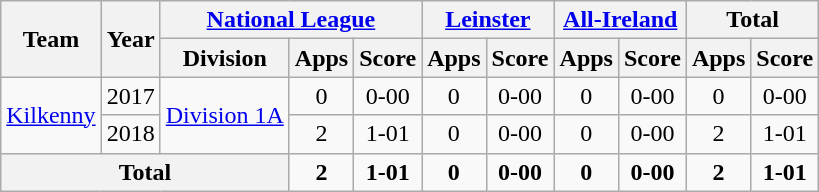<table class="wikitable" style="text-align:center">
<tr>
<th rowspan="2">Team</th>
<th rowspan="2">Year</th>
<th colspan="3"><a href='#'>National League</a></th>
<th colspan="2"><a href='#'>Leinster</a></th>
<th colspan="2"><a href='#'>All-Ireland</a></th>
<th colspan="2">Total</th>
</tr>
<tr>
<th>Division</th>
<th>Apps</th>
<th>Score</th>
<th>Apps</th>
<th>Score</th>
<th>Apps</th>
<th>Score</th>
<th>Apps</th>
<th>Score</th>
</tr>
<tr>
<td rowspan="2"><a href='#'>Kilkenny</a></td>
<td>2017</td>
<td rowspan="2"><a href='#'>Division 1A</a></td>
<td>0</td>
<td>0-00</td>
<td>0</td>
<td>0-00</td>
<td>0</td>
<td>0-00</td>
<td>0</td>
<td>0-00</td>
</tr>
<tr>
<td>2018</td>
<td>2</td>
<td>1-01</td>
<td>0</td>
<td>0-00</td>
<td>0</td>
<td>0-00</td>
<td>2</td>
<td>1-01</td>
</tr>
<tr>
<th colspan="3">Total</th>
<td><strong>2</strong></td>
<td><strong>1-01</strong></td>
<td><strong>0</strong></td>
<td><strong>0-00</strong></td>
<td><strong>0</strong></td>
<td><strong>0-00</strong></td>
<td><strong>2</strong></td>
<td><strong>1-01</strong></td>
</tr>
</table>
